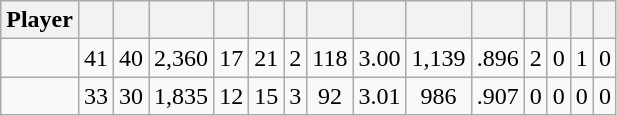<table class="wikitable sortable" style="text-align:center;">
<tr>
<th>Player</th>
<th></th>
<th></th>
<th></th>
<th></th>
<th></th>
<th></th>
<th></th>
<th></th>
<th></th>
<th></th>
<th></th>
<th></th>
<th></th>
<th></th>
</tr>
<tr>
<td></td>
<td>41</td>
<td>40</td>
<td>2,360</td>
<td>17</td>
<td>21</td>
<td>2</td>
<td>118</td>
<td>3.00</td>
<td>1,139</td>
<td>.896</td>
<td>2</td>
<td>0</td>
<td>1</td>
<td>0</td>
</tr>
<tr>
<td></td>
<td>33</td>
<td>30</td>
<td>1,835</td>
<td>12</td>
<td>15</td>
<td>3</td>
<td>92</td>
<td>3.01</td>
<td>986</td>
<td>.907</td>
<td>0</td>
<td>0</td>
<td>0</td>
<td>0</td>
</tr>
</table>
